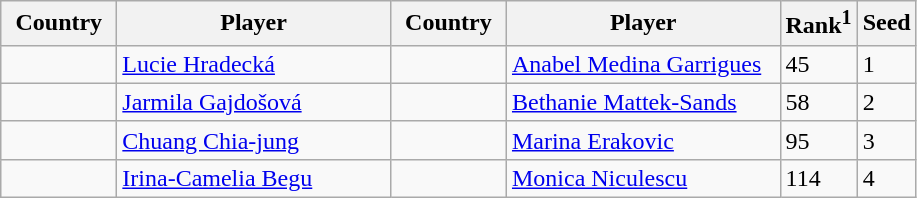<table class="sortable wikitable">
<tr>
<th width="70">Country</th>
<th width="175">Player</th>
<th width="70">Country</th>
<th width="175">Player</th>
<th>Rank<sup>1</sup></th>
<th>Seed</th>
</tr>
<tr>
<td></td>
<td><a href='#'>Lucie Hradecká</a></td>
<td></td>
<td><a href='#'>Anabel Medina Garrigues</a></td>
<td>45</td>
<td>1</td>
</tr>
<tr>
<td></td>
<td><a href='#'>Jarmila Gajdošová</a></td>
<td></td>
<td><a href='#'>Bethanie Mattek-Sands</a></td>
<td>58</td>
<td>2</td>
</tr>
<tr>
<td></td>
<td><a href='#'>Chuang Chia-jung</a></td>
<td></td>
<td><a href='#'>Marina Erakovic</a></td>
<td>95</td>
<td>3</td>
</tr>
<tr>
<td></td>
<td><a href='#'>Irina-Camelia Begu</a></td>
<td></td>
<td><a href='#'>Monica Niculescu</a></td>
<td>114</td>
<td>4</td>
</tr>
</table>
